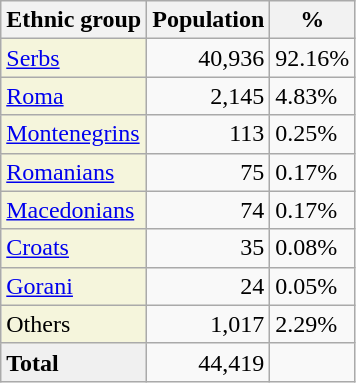<table class="wikitable">
<tr>
<th>Ethnic group</th>
<th>Population</th>
<th>%</th>
</tr>
<tr>
<td style="background:#F5F5DC;"><a href='#'>Serbs</a></td>
<td align="right">40,936</td>
<td>92.16%</td>
</tr>
<tr>
<td style="background:#F5F5DC;"><a href='#'>Roma</a></td>
<td align="right">2,145</td>
<td>4.83%</td>
</tr>
<tr>
<td style="background:#F5F5DC;"><a href='#'>Montenegrins</a></td>
<td align="right">113</td>
<td>0.25%</td>
</tr>
<tr>
<td style="background:#F5F5DC;"><a href='#'>Romanians</a></td>
<td align="right">75</td>
<td>0.17%</td>
</tr>
<tr>
<td style="background:#F5F5DC;"><a href='#'>Macedonians</a></td>
<td align="right">74</td>
<td>0.17%</td>
</tr>
<tr>
<td style="background:#F5F5DC;"><a href='#'>Croats</a></td>
<td align="right">35</td>
<td>0.08%</td>
</tr>
<tr>
<td style="background:#F5F5DC;"><a href='#'>Gorani</a></td>
<td align="right">24</td>
<td>0.05%</td>
</tr>
<tr>
<td style="background:#F5F5DC;">Others</td>
<td align="right">1,017</td>
<td>2.29%</td>
</tr>
<tr>
<td style="background:#F0F0F0;"><strong>Total</strong></td>
<td align="right">44,419</td>
<td></td>
</tr>
</table>
